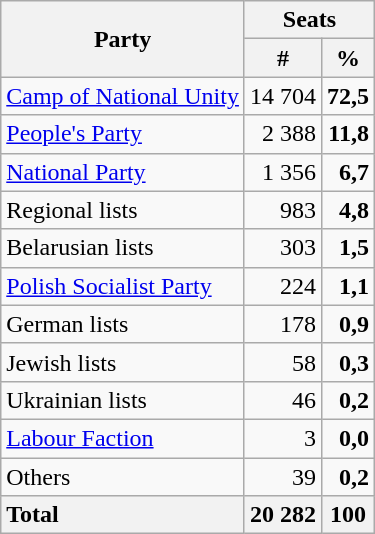<table class="wikitable" style="text-align:right;">
<tr>
<th rowspan="2">Party</th>
<th colspan="2">Seats</th>
</tr>
<tr>
<th>#</th>
<th>%</th>
</tr>
<tr>
<td style="text-align: left"><a href='#'>Camp of National Unity</a></td>
<td>14 704</td>
<td><strong>72,5</strong></td>
</tr>
<tr>
<td style="text-align: left"><a href='#'>People's Party</a></td>
<td>2 388</td>
<td><strong>11,8</strong></td>
</tr>
<tr>
<td style="text-align: left"><a href='#'>National Party</a></td>
<td>1 356</td>
<td><strong>6,7</strong></td>
</tr>
<tr>
<td style="text-align: left">Regional lists</td>
<td>983</td>
<td><strong>4,8</strong></td>
</tr>
<tr>
<td style="text-align: left">Belarusian lists</td>
<td>303</td>
<td><strong>1,5</strong></td>
</tr>
<tr>
<td style="text-align: left"><a href='#'>Polish Socialist Party</a></td>
<td>224</td>
<td><strong>1,1</strong></td>
</tr>
<tr>
<td style="text-align: left">German lists</td>
<td>178</td>
<td><strong>0,9</strong></td>
</tr>
<tr>
<td style="text-align: left">Jewish lists</td>
<td>58</td>
<td><strong>0,3</strong></td>
</tr>
<tr>
<td style="text-align: left">Ukrainian lists</td>
<td>46</td>
<td><strong>0,2</strong></td>
</tr>
<tr>
<td style="text-align: left"><a href='#'>Labour Faction</a></td>
<td>3</td>
<td><strong>0,0</strong></td>
</tr>
<tr>
<td style="text-align: left">Others</td>
<td>39</td>
<td><strong>0,2</strong></td>
</tr>
<tr>
<th style="text-align: left">Total</th>
<th>20 282</th>
<th>100</th>
</tr>
</table>
